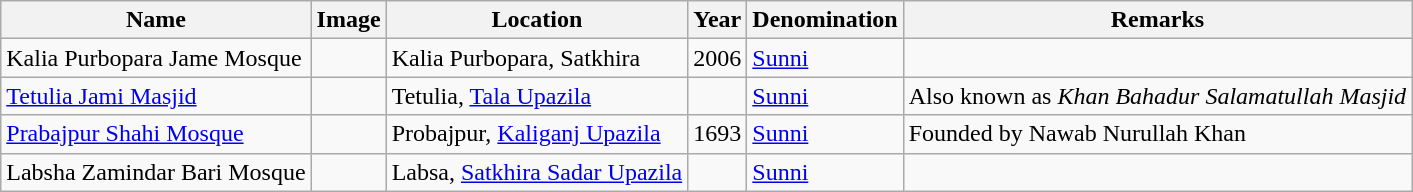<table class="wikitable sortable">
<tr>
<th>Name</th>
<th align=center class=unsortable>Image</th>
<th>Location</th>
<th>Year</th>
<th>Denomination</th>
<th align=left class=unsortable>Remarks</th>
</tr>
<tr valign=top>
<td>Kalia Purbopara Jame Mosque</td>
<td></td>
<td>Kalia Purbopara, Satkhira</td>
<td>2006</td>
<td><a href='#'>Sunni</a></td>
<td></td>
</tr>
<tr valign=top>
<td><a href='#'>Tetulia Jami Masjid</a></td>
<td></td>
<td>Tetulia, <a href='#'>Tala Upazila</a></td>
<td></td>
<td><a href='#'>Sunni</a></td>
<td>Also known as <em>Khan Bahadur Salamatullah Masjid</em></td>
</tr>
<tr valign=top>
<td><a href='#'>Prabajpur Shahi Mosque</a></td>
<td></td>
<td>Probajpur, <a href='#'>Kaliganj Upazila</a></td>
<td>1693</td>
<td><a href='#'>Sunni</a></td>
<td>Founded by Nawab Nurullah Khan</td>
</tr>
<tr valign=top>
<td>Labsha Zamindar Bari Mosque</td>
<td></td>
<td>Labsa, <a href='#'>Satkhira Sadar Upazila</a></td>
<td></td>
<td><a href='#'>Sunni</a></td>
<td></td>
</tr>
</table>
